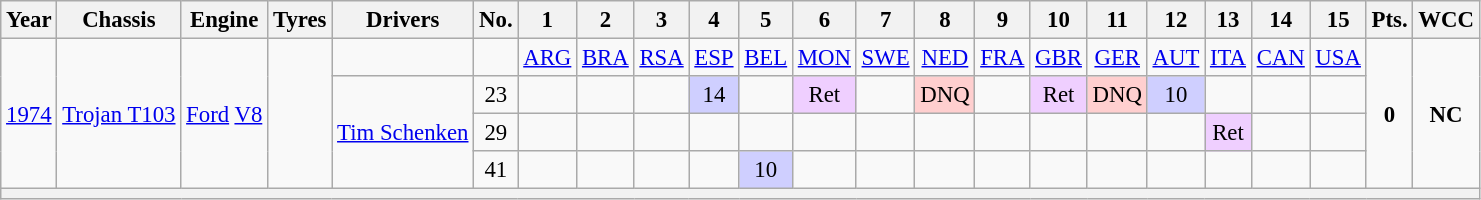<table class="wikitable" style="text-align:center; font-size:95%">
<tr>
<th>Year</th>
<th>Chassis</th>
<th>Engine</th>
<th>Tyres</th>
<th>Drivers</th>
<th>No.</th>
<th>1</th>
<th>2</th>
<th>3</th>
<th>4</th>
<th>5</th>
<th>6</th>
<th>7</th>
<th>8</th>
<th>9</th>
<th>10</th>
<th>11</th>
<th>12</th>
<th>13</th>
<th>14</th>
<th>15</th>
<th>Pts.</th>
<th>WCC</th>
</tr>
<tr>
<td rowspan="4"><a href='#'>1974</a></td>
<td rowspan="4"><a href='#'>Trojan T103</a></td>
<td rowspan="4"><a href='#'>Ford</a> <a href='#'>V8</a></td>
<td rowspan="4"></td>
<td></td>
<td></td>
<td><a href='#'>ARG</a></td>
<td><a href='#'>BRA</a></td>
<td><a href='#'>RSA</a></td>
<td><a href='#'>ESP</a></td>
<td><a href='#'>BEL</a></td>
<td><a href='#'>MON</a></td>
<td><a href='#'>SWE</a></td>
<td><a href='#'>NED</a></td>
<td><a href='#'>FRA</a></td>
<td><a href='#'>GBR</a></td>
<td><a href='#'>GER</a></td>
<td><a href='#'>AUT</a></td>
<td><a href='#'>ITA</a></td>
<td><a href='#'>CAN</a></td>
<td><a href='#'>USA</a></td>
<td rowspan="4"><strong>0</strong></td>
<td rowspan="4"><strong>NC</strong></td>
</tr>
<tr>
<td rowspan="3"> <a href='#'>Tim Schenken</a></td>
<td>23</td>
<td></td>
<td></td>
<td></td>
<td style="background:#CFCFFF;">14</td>
<td></td>
<td style="background:#EFCFFF;">Ret</td>
<td></td>
<td style="background:#FFCFCF;">DNQ</td>
<td></td>
<td style="background:#EFCFFF;">Ret</td>
<td style="background:#FFCFCF;">DNQ</td>
<td style="background:#CFCFFF;">10</td>
<td></td>
<td></td>
<td></td>
</tr>
<tr>
<td>29</td>
<td></td>
<td></td>
<td></td>
<td></td>
<td></td>
<td></td>
<td></td>
<td></td>
<td></td>
<td></td>
<td></td>
<td></td>
<td style="background:#EFCFFF;">Ret</td>
<td></td>
<td></td>
</tr>
<tr>
<td>41</td>
<td></td>
<td></td>
<td></td>
<td></td>
<td style="background:#CFCFFF;">10</td>
<td></td>
<td></td>
<td></td>
<td></td>
<td></td>
<td></td>
<td></td>
<td></td>
<td></td>
<td></td>
</tr>
<tr>
<th colspan="23"></th>
</tr>
</table>
